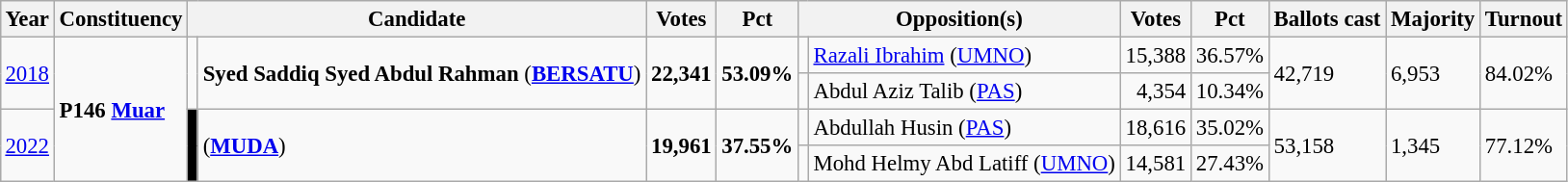<table class="wikitable" style="margin:0.5em ; font-size:95%">
<tr>
<th>Year</th>
<th>Constituency</th>
<th colspan=2>Candidate</th>
<th>Votes</th>
<th>Pct</th>
<th colspan=2>Opposition(s)</th>
<th>Votes</th>
<th>Pct</th>
<th>Ballots cast</th>
<th>Majority</th>
<th>Turnout</th>
</tr>
<tr>
<td rowspan=2><a href='#'>2018</a></td>
<td rowspan=4><strong>P146 <a href='#'>Muar</a></strong></td>
<td rowspan=2 ></td>
<td rowspan=2><strong>Syed Saddiq Syed Abdul Rahman</strong> (<a href='#'><strong>BERSATU</strong></a>)</td>
<td rowspan=2 align="right"><strong>22,341</strong></td>
<td rowspan=2><strong>53.09%</strong></td>
<td></td>
<td><a href='#'>Razali Ibrahim</a> (<a href='#'>UMNO</a>)</td>
<td align="right">15,388</td>
<td>36.57%</td>
<td rowspan=2>42,719</td>
<td rowspan=2>6,953</td>
<td rowspan=2>84.02%</td>
</tr>
<tr>
<td></td>
<td>Abdul Aziz Talib (<a href='#'>PAS</a>)</td>
<td align="right">4,354</td>
<td>10.34%</td>
</tr>
<tr>
<td rowspan=2><a href='#'>2022</a></td>
<td rowspan=2 bgcolor="black"></td>
<td rowspan=2> (<a href='#'><strong>MUDA</strong></a>)</td>
<td rowspan=2 align=right><strong>19,961</strong></td>
<td rowspan=2><strong>37.55%</strong></td>
<td bgcolor=></td>
<td>Abdullah Husin (<a href='#'>PAS</a>)</td>
<td align=right>18,616</td>
<td>35.02%</td>
<td rowspan=2>53,158</td>
<td rowspan=2>1,345</td>
<td rowspan=2>77.12%</td>
</tr>
<tr>
<td></td>
<td>Mohd Helmy Abd Latiff (<a href='#'>UMNO</a>)</td>
<td align=right>14,581</td>
<td>27.43%</td>
</tr>
</table>
